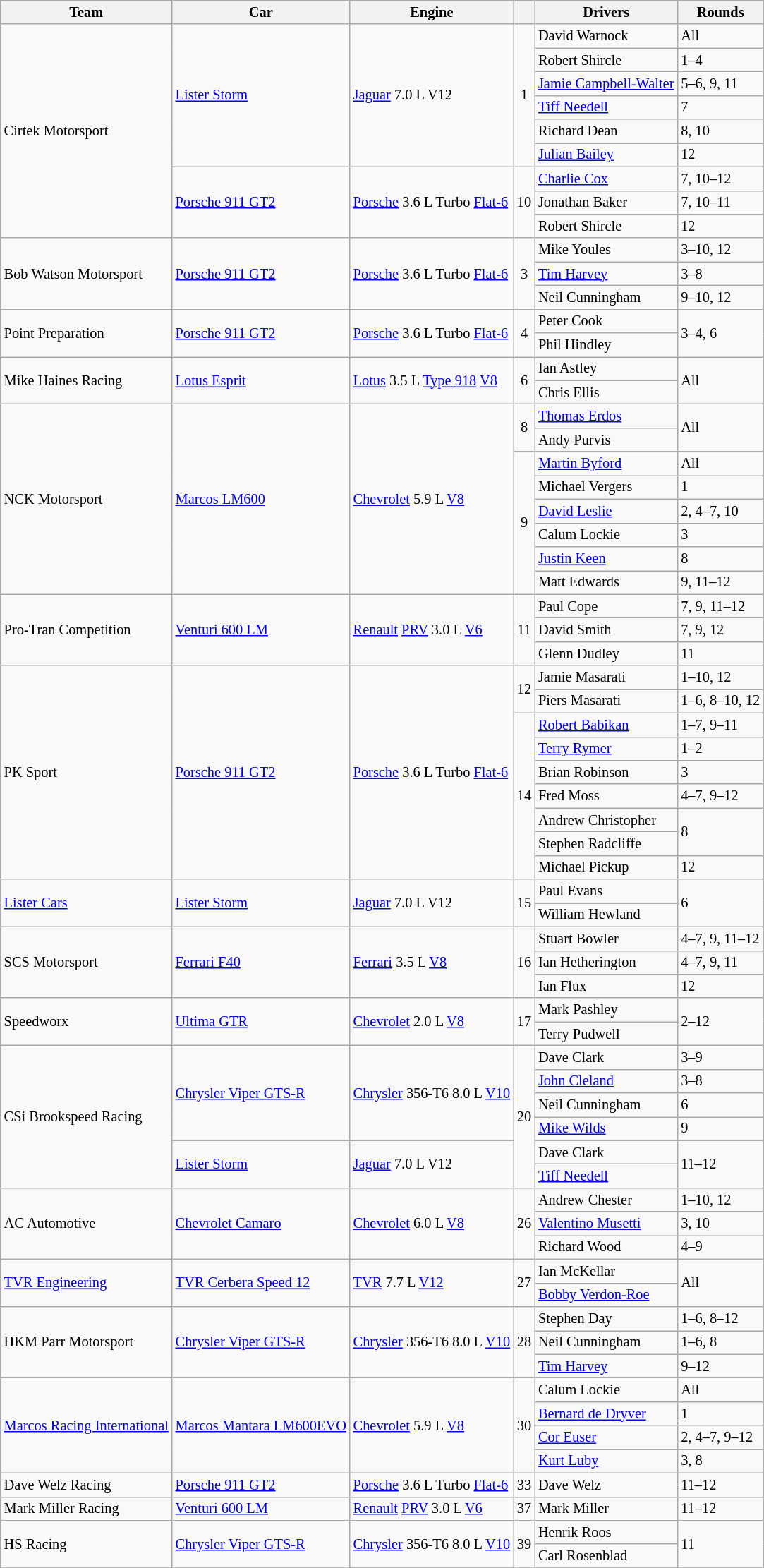<table class="wikitable" style="font-size: 85%">
<tr>
<th>Team</th>
<th>Car</th>
<th>Engine</th>
<th></th>
<th>Drivers</th>
<th>Rounds</th>
</tr>
<tr>
<td rowspan=9> Cirtek Motorsport</td>
<td rowspan=6><a href='#'>Lister Storm</a></td>
<td rowspan=6><a href='#'>Jaguar</a> 7.0 L V12</td>
<td rowspan=6 align="center">1</td>
<td> David Warnock</td>
<td>All</td>
</tr>
<tr>
<td> Robert Shircle</td>
<td>1–4</td>
</tr>
<tr>
<td> <a href='#'>Jamie Campbell-Walter</a></td>
<td>5–6, 9, 11</td>
</tr>
<tr>
<td> <a href='#'>Tiff Needell</a></td>
<td>7</td>
</tr>
<tr>
<td> Richard Dean</td>
<td>8, 10</td>
</tr>
<tr>
<td> <a href='#'>Julian Bailey</a></td>
<td>12</td>
</tr>
<tr>
<td rowspan=3><a href='#'>Porsche 911 GT2</a></td>
<td rowspan=3><a href='#'>Porsche</a> 3.6 L Turbo <a href='#'>Flat-6</a></td>
<td rowspan=3 align="center">10</td>
<td> <a href='#'>Charlie Cox</a></td>
<td>7, 10–12</td>
</tr>
<tr>
<td> Jonathan Baker</td>
<td>7, 10–11</td>
</tr>
<tr>
<td> Robert Shircle</td>
<td>12</td>
</tr>
<tr>
<td rowspan=3> Bob Watson Motorsport</td>
<td rowspan=3><a href='#'>Porsche 911 GT2</a></td>
<td rowspan=3><a href='#'>Porsche</a> 3.6 L Turbo <a href='#'>Flat-6</a></td>
<td rowspan=3 align="center">3</td>
<td> Mike Youles</td>
<td>3–10, 12</td>
</tr>
<tr>
<td> <a href='#'>Tim Harvey</a></td>
<td>3–8</td>
</tr>
<tr>
<td> Neil Cunningham</td>
<td>9–10, 12</td>
</tr>
<tr>
<td rowspan=2> Point Preparation</td>
<td rowspan=2><a href='#'>Porsche 911 GT2</a></td>
<td rowspan=2><a href='#'>Porsche</a> 3.6 L Turbo <a href='#'>Flat-6</a></td>
<td rowspan=2 align="center">4</td>
<td> Peter Cook</td>
<td rowspan=2>3–4, 6</td>
</tr>
<tr>
<td> Phil Hindley</td>
</tr>
<tr>
<td rowspan=2> Mike Haines Racing</td>
<td rowspan=2><a href='#'>Lotus Esprit</a></td>
<td rowspan=2><a href='#'>Lotus</a> 3.5 L <a href='#'>Type 918</a> <a href='#'>V8</a></td>
<td rowspan=2 align="center">6</td>
<td> Ian Astley</td>
<td rowspan=2>All</td>
</tr>
<tr>
<td> Chris Ellis</td>
</tr>
<tr>
<td rowspan=8> NCK Motorsport</td>
<td rowspan=8><a href='#'>Marcos LM600</a></td>
<td rowspan=8><a href='#'>Chevrolet</a> 5.9 L <a href='#'>V8</a></td>
<td rowspan=2 align="center">8</td>
<td> <a href='#'>Thomas Erdos</a></td>
<td rowspan=2>All</td>
</tr>
<tr>
<td> Andy Purvis</td>
</tr>
<tr>
<td rowspan=6 align="center">9</td>
<td> <a href='#'>Martin Byford</a></td>
<td>All</td>
</tr>
<tr>
<td> Michael Vergers</td>
<td>1</td>
</tr>
<tr>
<td> <a href='#'>David Leslie</a></td>
<td>2, 4–7, 10</td>
</tr>
<tr>
<td> Calum Lockie</td>
<td>3</td>
</tr>
<tr>
<td> <a href='#'>Justin Keen</a></td>
<td>8</td>
</tr>
<tr>
<td> Matt Edwards</td>
<td>9, 11–12</td>
</tr>
<tr>
<td rowspan=3> Pro-Tran Competition</td>
<td rowspan=3><a href='#'>Venturi 600 LM</a></td>
<td rowspan=3><a href='#'>Renault</a> <a href='#'>PRV</a> 3.0 L <a href='#'>V6</a></td>
<td rowspan=3 align="center">11</td>
<td> Paul Cope</td>
<td>7, 9, 11–12</td>
</tr>
<tr>
<td> David Smith</td>
<td>7, 9, 12</td>
</tr>
<tr>
<td> Glenn Dudley</td>
<td>11</td>
</tr>
<tr>
<td rowspan=9> PK Sport</td>
<td rowspan=9><a href='#'>Porsche 911 GT2</a></td>
<td rowspan=9><a href='#'>Porsche</a> 3.6 L Turbo <a href='#'>Flat-6</a></td>
<td rowspan=2 align="center">12</td>
<td> Jamie Masarati</td>
<td>1–10, 12</td>
</tr>
<tr>
<td> Piers Masarati</td>
<td>1–6, 8–10, 12</td>
</tr>
<tr>
<td rowspan=7 align="center">14</td>
<td> <a href='#'>Robert Babikan</a></td>
<td>1–7, 9–11</td>
</tr>
<tr>
<td> <a href='#'>Terry Rymer</a></td>
<td>1–2</td>
</tr>
<tr>
<td> Brian Robinson</td>
<td>3</td>
</tr>
<tr>
<td> Fred Moss</td>
<td>4–7, 9–12</td>
</tr>
<tr>
<td> Andrew Christopher</td>
<td rowspan=2>8</td>
</tr>
<tr>
<td> Stephen Radcliffe</td>
</tr>
<tr>
<td> Michael Pickup</td>
<td>12</td>
</tr>
<tr>
<td rowspan=2> <a href='#'>Lister Cars</a></td>
<td rowspan=2><a href='#'>Lister Storm</a></td>
<td rowspan=2><a href='#'>Jaguar</a> 7.0 L V12</td>
<td rowspan=2 align="center">15</td>
<td> Paul Evans</td>
<td rowspan=2>6</td>
</tr>
<tr>
<td> William Hewland</td>
</tr>
<tr>
<td rowspan=3> SCS Motorsport</td>
<td rowspan=3><a href='#'>Ferrari F40</a></td>
<td rowspan=3><a href='#'>Ferrari</a> 3.5 L <a href='#'>V8</a></td>
<td rowspan=3 align="center">16</td>
<td> Stuart Bowler</td>
<td>4–7, 9, 11–12</td>
</tr>
<tr>
<td> Ian Hetherington</td>
<td>4–7, 9, 11</td>
</tr>
<tr>
<td> Ian Flux</td>
<td>12</td>
</tr>
<tr>
<td rowspan=2> Speedworx</td>
<td rowspan=2><a href='#'>Ultima GTR</a></td>
<td rowspan=2><a href='#'>Chevrolet</a> 2.0 L <a href='#'>V8</a></td>
<td rowspan=2 align="center">17</td>
<td> Mark Pashley</td>
<td rowspan=2>2–12</td>
</tr>
<tr>
<td> Terry Pudwell</td>
</tr>
<tr>
<td rowspan=6> CSi Brookspeed Racing</td>
<td rowspan=4><a href='#'>Chrysler Viper GTS-R</a></td>
<td rowspan=4><a href='#'>Chrysler</a> 356-T6 8.0 L <a href='#'>V10</a></td>
<td rowspan=6 align="center">20</td>
<td> Dave Clark</td>
<td>3–9</td>
</tr>
<tr>
<td> <a href='#'>John Cleland</a></td>
<td>3–8</td>
</tr>
<tr>
<td> Neil Cunningham</td>
<td>6</td>
</tr>
<tr>
<td> <a href='#'>Mike Wilds</a></td>
<td>9</td>
</tr>
<tr>
<td rowspan=2><a href='#'>Lister Storm</a></td>
<td rowspan=2><a href='#'>Jaguar</a> 7.0 L V12</td>
<td> Dave Clark</td>
<td rowspan=2>11–12</td>
</tr>
<tr>
<td> <a href='#'>Tiff Needell</a></td>
</tr>
<tr>
<td rowspan=3> AC Automotive</td>
<td rowspan=3><a href='#'>Chevrolet Camaro</a></td>
<td rowspan=3><a href='#'>Chevrolet</a> 6.0 L <a href='#'>V8</a></td>
<td rowspan=3 align="center">26</td>
<td> Andrew Chester</td>
<td>1–10, 12</td>
</tr>
<tr>
<td> <a href='#'>Valentino Musetti</a></td>
<td>3, 10</td>
</tr>
<tr>
<td> Richard Wood</td>
<td>4–9</td>
</tr>
<tr>
<td rowspan=2> <a href='#'>TVR Engineering</a></td>
<td rowspan=2><a href='#'>TVR Cerbera Speed 12</a></td>
<td rowspan=2><a href='#'>TVR</a> 7.7 L <a href='#'>V12</a></td>
<td rowspan=2 align="center">27</td>
<td> Ian McKellar</td>
<td rowspan=2>All</td>
</tr>
<tr>
<td> <a href='#'>Bobby Verdon-Roe</a></td>
</tr>
<tr>
<td rowspan=3> HKM Parr Motorsport</td>
<td rowspan=3><a href='#'>Chrysler Viper GTS-R</a></td>
<td rowspan=3><a href='#'>Chrysler</a> 356-T6 8.0 L <a href='#'>V10</a></td>
<td rowspan=3 align="center">28</td>
<td> Stephen Day</td>
<td>1–6, 8–12</td>
</tr>
<tr>
<td> Neil Cunningham</td>
<td>1–6, 8</td>
</tr>
<tr>
<td> <a href='#'>Tim Harvey</a></td>
<td>9–12</td>
</tr>
<tr>
<td rowspan=4> <a href='#'>Marcos Racing International</a></td>
<td rowspan=4><a href='#'>Marcos Mantara LM600EVO</a></td>
<td rowspan=4><a href='#'>Chevrolet</a> 5.9 L <a href='#'>V8</a></td>
<td rowspan=4 align="center">30</td>
<td> Calum Lockie</td>
<td>All</td>
</tr>
<tr>
<td> <a href='#'>Bernard de Dryver</a></td>
<td>1</td>
</tr>
<tr>
<td> <a href='#'>Cor Euser</a></td>
<td>2, 4–7, 9–12</td>
</tr>
<tr>
<td> <a href='#'>Kurt Luby</a></td>
<td>3, 8</td>
</tr>
<tr>
<td> Dave Welz Racing</td>
<td><a href='#'>Porsche 911 GT2</a></td>
<td><a href='#'>Porsche</a> 3.6 L Turbo <a href='#'>Flat-6</a></td>
<td align="center">33</td>
<td> Dave Welz</td>
<td>11–12</td>
</tr>
<tr>
<td> Mark Miller Racing</td>
<td><a href='#'>Venturi 600 LM</a></td>
<td><a href='#'>Renault</a> <a href='#'>PRV</a> 3.0 L <a href='#'>V6</a></td>
<td align="center">37</td>
<td> Mark Miller</td>
<td>11–12</td>
</tr>
<tr>
<td rowspan=2> HS Racing</td>
<td rowspan=2><a href='#'>Chrysler Viper GTS-R</a></td>
<td rowspan=2><a href='#'>Chrysler</a> 356-T6 8.0 L <a href='#'>V10</a></td>
<td rowspan=2 align="center">39</td>
<td> Henrik Roos</td>
<td rowspan=2>11</td>
</tr>
<tr>
<td> Carl Rosenblad</td>
</tr>
<tr>
</tr>
</table>
